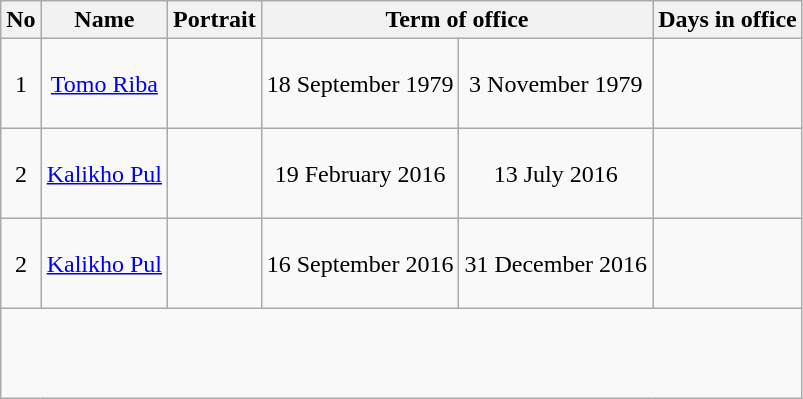<table class="wikitable">
<tr>
<th>No</th>
<th>Name</th>
<th><strong>Portrait</strong></th>
<th colspan="2">Term of office</th>
<th>Days in office</th>
</tr>
<tr align=center style="height: 60px;">
<td>1</td>
<td><a href='#'>Tomo Riba</a></td>
<td></td>
<td>18 September 1979</td>
<td>3 November 1979</td>
<td></td>
</tr>
<tr align=center style="height: 60px;">
<td>2</td>
<td><a href='#'>Kalikho Pul</a></td>
<td></td>
<td>19 February 2016</td>
<td>13 July 2016</td>
<td></td>
</tr>
<tr align=center style="height: 60px;">
<td>2</td>
<td><a href='#'>Kalikho Pul</a></td>
<td></td>
<td>16 September 2016</td>
<td>31 December 2016</td>
<td></td>
</tr>
<tr align=center style="height: 60px;">
</tr>
</table>
